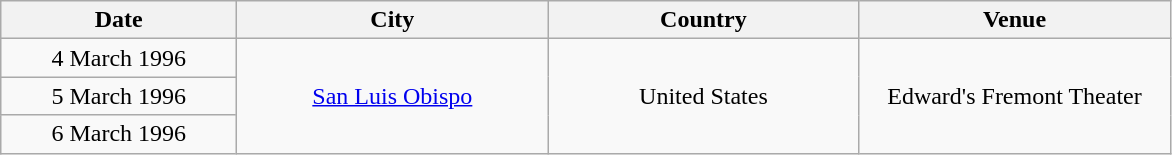<table class="wikitable" style="text-align:center;">
<tr>
<th style="width:150px;">Date</th>
<th style="width:200px;">City</th>
<th style="width:200px;">Country</th>
<th style="width:200px;">Venue</th>
</tr>
<tr>
<td>4 March 1996</td>
<td rowspan="3"><a href='#'>San Luis Obispo</a></td>
<td rowspan="3">United States</td>
<td rowspan="3">Edward's Fremont Theater</td>
</tr>
<tr>
<td>5 March 1996</td>
</tr>
<tr>
<td>6 March 1996</td>
</tr>
</table>
